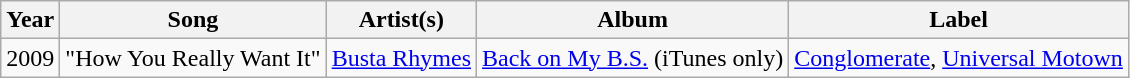<table class="wikitable">
<tr>
<th scope= "row">Year</th>
<th scope= "row">Song</th>
<th scope= "row">Artist(s)</th>
<th scope= "row">Album</th>
<th scope= "row">Label</th>
</tr>
<tr>
<td>2009</td>
<td>"How You Really Want It"</td>
<td><a href='#'>Busta Rhymes</a></td>
<td><a href='#'>Back on My B.S.</a> (iTunes only)</td>
<td><a href='#'>Conglomerate</a>, <a href='#'>Universal Motown</a></td>
</tr>
</table>
